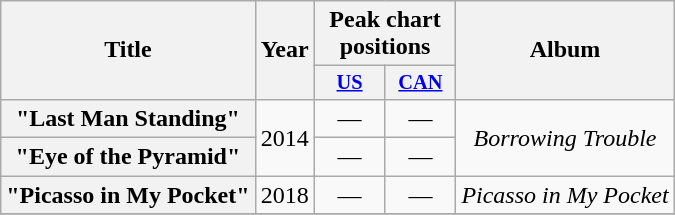<table class="wikitable plainrowheaders" style="text-align:center;">
<tr>
<th scope="col" rowspan="2">Title</th>
<th scope="col" rowspan="2">Year</th>
<th scope="col" colspan="2">Peak chart positions</th>
<th scope="col" rowspan="2">Album</th>
</tr>
<tr>
<th scope="col" style="width:3em;font-size:85%;"><a href='#'>US</a></th>
<th scope="col" style="width:3em;font-size:85%;"><a href='#'>CAN</a></th>
</tr>
<tr>
<th scope="row">"Last Man Standing"</th>
<td rowspan="2">2014</td>
<td>—</td>
<td>—</td>
<td rowspan="2"><em>Borrowing Trouble</em></td>
</tr>
<tr>
<th scope="row">"Eye of the Pyramid"</th>
<td>—</td>
<td>—</td>
</tr>
<tr>
<th scope="row">"Picasso in My Pocket"</th>
<td>2018</td>
<td>—</td>
<td>—</td>
<td><em>Picasso in My Pocket</em></td>
</tr>
<tr>
</tr>
</table>
